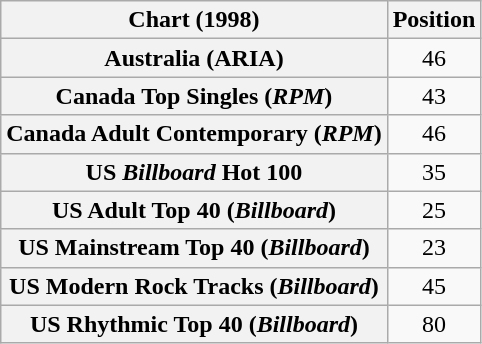<table class="wikitable sortable plainrowheaders" style="text-align:center">
<tr>
<th>Chart (1998)</th>
<th>Position</th>
</tr>
<tr>
<th scope="row">Australia (ARIA)</th>
<td>46</td>
</tr>
<tr>
<th scope="row">Canada Top Singles (<em>RPM</em>)</th>
<td>43</td>
</tr>
<tr>
<th scope="row">Canada Adult Contemporary (<em>RPM</em>)</th>
<td>46</td>
</tr>
<tr>
<th scope="row">US <em>Billboard</em> Hot 100</th>
<td>35</td>
</tr>
<tr>
<th scope="row">US Adult Top 40 (<em>Billboard</em>)</th>
<td>25</td>
</tr>
<tr>
<th scope="row">US Mainstream Top 40 (<em>Billboard</em>)</th>
<td>23</td>
</tr>
<tr>
<th scope="row">US Modern Rock Tracks (<em>Billboard</em>)</th>
<td>45</td>
</tr>
<tr>
<th scope="row">US Rhythmic Top 40 (<em>Billboard</em>)</th>
<td>80</td>
</tr>
</table>
